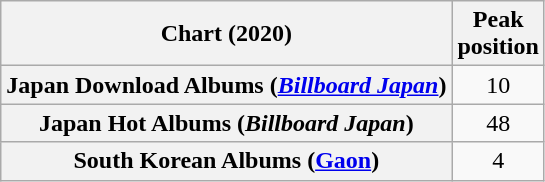<table class="wikitable sortable plainrowheaders" style="text-align:center">
<tr>
<th scope="col">Chart (2020)</th>
<th scope="col">Peak<br>position</th>
</tr>
<tr>
<th scope="row">Japan Download Albums (<em><a href='#'>Billboard Japan</a></em>)</th>
<td>10</td>
</tr>
<tr>
<th scope="row">Japan Hot Albums (<em>Billboard Japan</em>)</th>
<td>48</td>
</tr>
<tr>
<th scope="row">South Korean Albums (<a href='#'>Gaon</a>)</th>
<td>4</td>
</tr>
</table>
